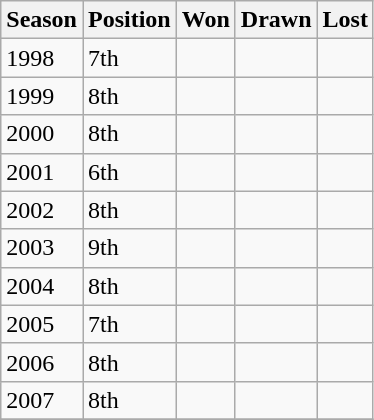<table class="wikitable collapsible">
<tr>
<th>Season</th>
<th>Position</th>
<th>Won</th>
<th>Drawn</th>
<th>Lost</th>
</tr>
<tr>
<td>1998</td>
<td>7th</td>
<td></td>
<td></td>
<td></td>
</tr>
<tr>
<td>1999</td>
<td>8th</td>
<td></td>
<td></td>
<td></td>
</tr>
<tr>
<td>2000</td>
<td>8th</td>
<td></td>
<td></td>
<td></td>
</tr>
<tr>
<td>2001</td>
<td>6th</td>
<td></td>
<td></td>
<td></td>
</tr>
<tr>
<td>2002</td>
<td>8th</td>
<td></td>
<td></td>
<td></td>
</tr>
<tr>
<td>2003</td>
<td>9th</td>
<td></td>
<td></td>
<td></td>
</tr>
<tr>
<td>2004</td>
<td>8th</td>
<td></td>
<td></td>
<td></td>
</tr>
<tr>
<td>2005</td>
<td>7th</td>
<td></td>
<td></td>
<td></td>
</tr>
<tr>
<td>2006</td>
<td>8th</td>
<td></td>
<td></td>
<td></td>
</tr>
<tr>
<td>2007</td>
<td>8th</td>
<td></td>
<td></td>
<td></td>
</tr>
<tr>
</tr>
</table>
